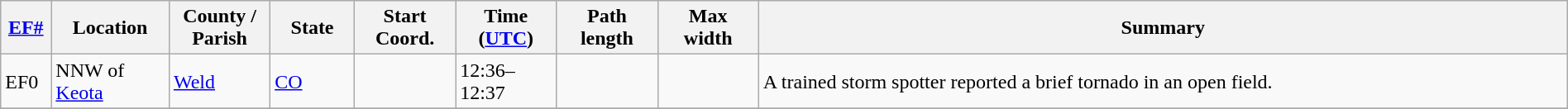<table class="wikitable sortable" style="width:100%;">
<tr>
<th scope="col" style="width:3%; text-align:center;"><a href='#'>EF#</a></th>
<th scope="col" style="width:7%; text-align:center;" class="unsortable">Location</th>
<th scope="col" style="width:6%; text-align:center;" class="unsortable">County / Parish</th>
<th scope="col" style="width:5%; text-align:center;">State</th>
<th scope="col" style="width:6%; text-align:center;">Start Coord.</th>
<th scope="col" style="width:6%; text-align:center;">Time (<a href='#'>UTC</a>)</th>
<th scope="col" style="width:6%; text-align:center;">Path length</th>
<th scope="col" style="width:6%; text-align:center;">Max width</th>
<th scope="col" class="unsortable" style="width:48%; text-align:center;">Summary</th>
</tr>
<tr>
<td bgcolor=>EF0</td>
<td>NNW of <a href='#'>Keota</a></td>
<td><a href='#'>Weld</a></td>
<td><a href='#'>CO</a></td>
<td></td>
<td>12:36–12:37</td>
<td></td>
<td></td>
<td>A trained storm spotter reported a brief tornado in an open field.</td>
</tr>
<tr>
</tr>
</table>
